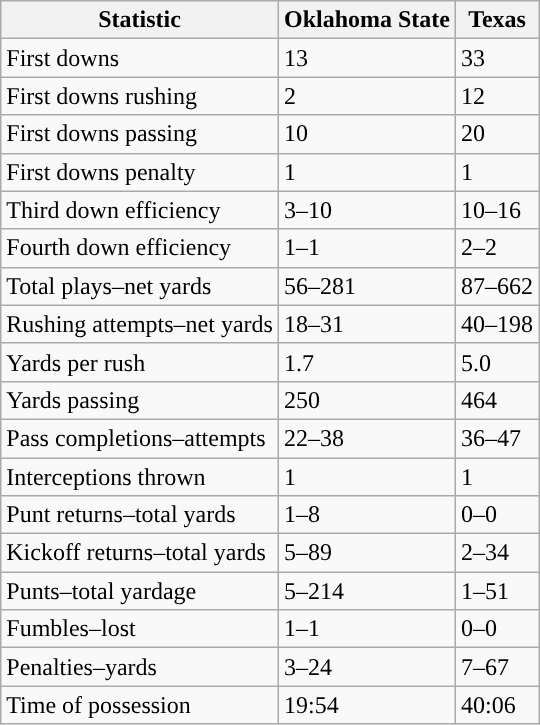<table class="wikitable">
<tr>
<th>Statistic</th>
<th><strong>Oklahoma State</strong></th>
<th><strong>Texas</strong></th>
</tr>
<tr>
<td>First downs</td>
<td>13</td>
<td>33</td>
</tr>
<tr>
<td>First downs rushing</td>
<td>2</td>
<td>12</td>
</tr>
<tr>
<td>First downs passing</td>
<td>10</td>
<td>20</td>
</tr>
<tr>
<td>First downs penalty</td>
<td>1</td>
<td>1</td>
</tr>
<tr>
<td>Third down efficiency</td>
<td>3–10</td>
<td>10–16</td>
</tr>
<tr>
<td>Fourth down efficiency</td>
<td>1–1</td>
<td>2–2</td>
</tr>
<tr>
<td>Total plays–net yards</td>
<td>56–281</td>
<td>87–662</td>
</tr>
<tr>
<td>Rushing attempts–net yards</td>
<td>18–31</td>
<td>40–198</td>
</tr>
<tr>
<td>Yards per rush</td>
<td>1.7</td>
<td>5.0</td>
</tr>
<tr>
<td>Yards passing</td>
<td>250</td>
<td>464</td>
</tr>
<tr>
<td>Pass completions–attempts</td>
<td>22–38</td>
<td>36–47</td>
</tr>
<tr>
<td>Interceptions thrown</td>
<td>1</td>
<td>1</td>
</tr>
<tr>
<td>Punt returns–total yards</td>
<td>1–8</td>
<td>0–0</td>
</tr>
<tr>
<td>Kickoff returns–total yards</td>
<td>5–89</td>
<td>2–34</td>
</tr>
<tr>
<td>Punts–total yardage</td>
<td>5–214</td>
<td>1–51</td>
</tr>
<tr>
<td>Fumbles–lost</td>
<td>1–1</td>
<td>0–0</td>
</tr>
<tr>
<td>Penalties–yards</td>
<td>3–24</td>
<td>7–67</td>
</tr>
<tr>
<td>Time of possession</td>
<td>19:54</td>
<td>40:06</td>
</tr>
</table>
